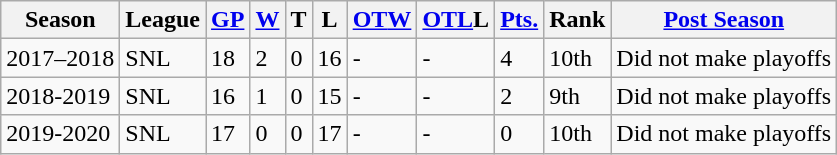<table class="wikitable">
<tr>
<th>Season</th>
<th>League</th>
<th><a href='#'>GP</a></th>
<th><a href='#'>W</a></th>
<th>T</th>
<th>L</th>
<th><a href='#'>OT</a><a href='#'>W</a></th>
<th><a href='#'>OTL</a>L</th>
<th><a href='#'>Pts.</a></th>
<th>Rank</th>
<th><a href='#'>Post Season</a></th>
</tr>
<tr>
<td>2017–2018</td>
<td>SNL</td>
<td>18</td>
<td>2</td>
<td>0</td>
<td>16</td>
<td>-</td>
<td>-</td>
<td>4</td>
<td>10th</td>
<td>Did not make playoffs</td>
</tr>
<tr>
<td>2018-2019</td>
<td>SNL</td>
<td>16</td>
<td>1</td>
<td>0</td>
<td>15</td>
<td>-</td>
<td>-</td>
<td>2</td>
<td>9th</td>
<td>Did not make playoffs</td>
</tr>
<tr>
<td>2019-2020</td>
<td>SNL</td>
<td>17</td>
<td>0</td>
<td>0</td>
<td>17</td>
<td>-</td>
<td>-</td>
<td>0</td>
<td>10th</td>
<td>Did not make playoffs</td>
</tr>
</table>
